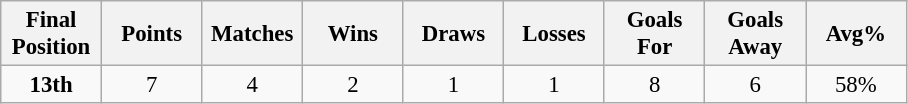<table class="wikitable" style="font-size: 95%; text-align: center;">
<tr>
<th width=60>Final Position</th>
<th width=60>Points</th>
<th width=60>Matches</th>
<th width=60>Wins</th>
<th width=60>Draws</th>
<th width=60>Losses</th>
<th width=60>Goals For</th>
<th width=60>Goals Away</th>
<th width=60>Avg%</th>
</tr>
<tr>
<td><strong>13th</strong></td>
<td>7</td>
<td>4</td>
<td>2</td>
<td>1</td>
<td>1</td>
<td>8</td>
<td>6</td>
<td>58%</td>
</tr>
</table>
